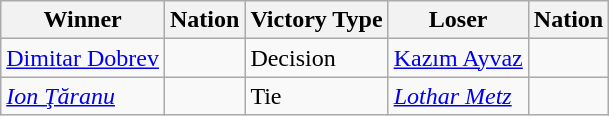<table class="wikitable sortable" style="text-align:left;">
<tr>
<th>Winner</th>
<th>Nation</th>
<th>Victory Type</th>
<th>Loser</th>
<th>Nation</th>
</tr>
<tr>
<td><a href='#'>Dimitar Dobrev</a></td>
<td></td>
<td>Decision</td>
<td><a href='#'>Kazım Ayvaz</a></td>
<td></td>
</tr>
<tr>
<td><em><a href='#'>Ion Ţăranu</a></em></td>
<td><em></em></td>
<td>Tie</td>
<td><em><a href='#'>Lothar Metz</a></em></td>
<td><em></em></td>
</tr>
</table>
